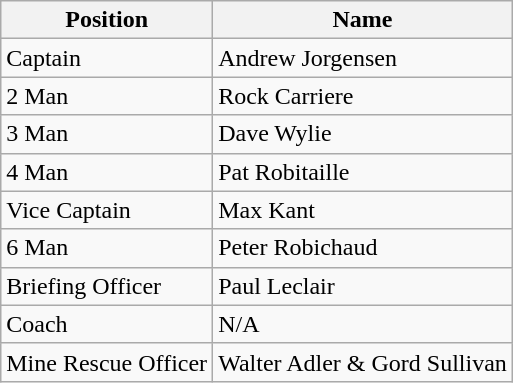<table class="wikitable">
<tr>
<th>Position</th>
<th>Name</th>
</tr>
<tr>
<td>Captain</td>
<td>Andrew Jorgensen</td>
</tr>
<tr>
<td>2 Man</td>
<td>Rock Carriere</td>
</tr>
<tr>
<td>3 Man</td>
<td>Dave Wylie</td>
</tr>
<tr>
<td>4 Man</td>
<td>Pat Robitaille</td>
</tr>
<tr>
<td>Vice Captain</td>
<td>Max Kant</td>
</tr>
<tr>
<td>6 Man</td>
<td>Peter Robichaud</td>
</tr>
<tr>
<td>Briefing Officer</td>
<td>Paul Leclair</td>
</tr>
<tr>
<td>Coach</td>
<td>N/A</td>
</tr>
<tr>
<td>Mine Rescue Officer</td>
<td>Walter Adler & Gord Sullivan</td>
</tr>
</table>
